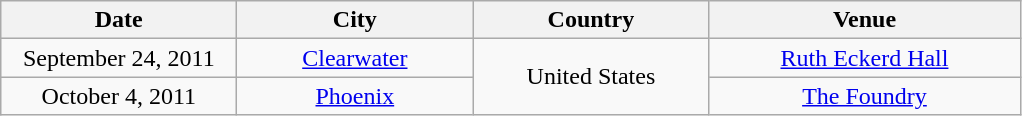<table class="wikitable" style="text-align:center;">
<tr>
<th width="150">Date</th>
<th width="150">City</th>
<th width="150">Country</th>
<th width="200">Venue</th>
</tr>
<tr>
<td>September 24, 2011</td>
<td><a href='#'>Clearwater</a></td>
<td rowspan="2">United States</td>
<td><a href='#'>Ruth Eckerd Hall</a></td>
</tr>
<tr>
<td>October 4, 2011</td>
<td><a href='#'>Phoenix</a></td>
<td><a href='#'>The Foundry</a></td>
</tr>
</table>
